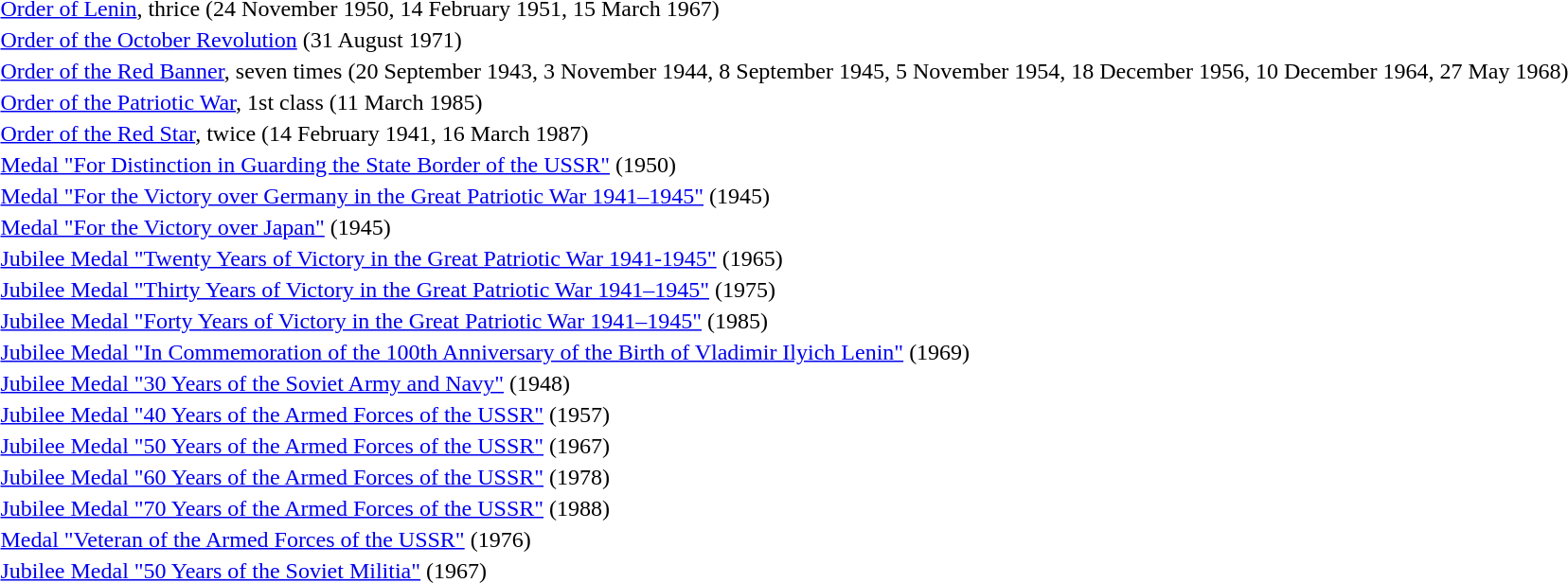<table>
<tr>
<td></td>
<td><a href='#'>Order of Lenin</a>, thrice (24 November 1950, 14 February 1951, 15 March 1967)</td>
</tr>
<tr>
<td></td>
<td><a href='#'>Order of the October Revolution</a> (31 August 1971)</td>
</tr>
<tr>
<td></td>
<td><a href='#'>Order of the Red Banner</a>, seven times (20 September 1943, 3 November 1944, 8 September 1945, 5 November 1954, 18 December 1956, 10 December 1964, 27 May 1968)</td>
</tr>
<tr>
<td></td>
<td><a href='#'>Order of the Patriotic War</a>, 1st class (11 March 1985)</td>
</tr>
<tr>
<td></td>
<td><a href='#'>Order of the Red Star</a>, twice (14 February 1941, 16 March 1987)</td>
</tr>
<tr>
<td></td>
<td><a href='#'>Medal "For Distinction in Guarding the State Border of the USSR"</a> (1950)</td>
</tr>
<tr>
<td></td>
<td><a href='#'>Medal "For the Victory over Germany in the Great Patriotic War 1941–1945"</a> (1945)</td>
</tr>
<tr>
<td></td>
<td><a href='#'>Medal "For the Victory over Japan"</a> (1945)</td>
</tr>
<tr>
<td></td>
<td><a href='#'>Jubilee Medal "Twenty Years of Victory in the Great Patriotic War 1941-1945"</a> (1965)</td>
</tr>
<tr>
<td></td>
<td><a href='#'>Jubilee Medal "Thirty Years of Victory in the Great Patriotic War 1941–1945"</a> (1975)</td>
</tr>
<tr>
<td></td>
<td><a href='#'>Jubilee Medal "Forty Years of Victory in the Great Patriotic War 1941–1945"</a> (1985)</td>
</tr>
<tr>
<td></td>
<td><a href='#'>Jubilee Medal "In Commemoration of the 100th Anniversary of the Birth of Vladimir Ilyich Lenin"</a> (1969)</td>
</tr>
<tr>
<td></td>
<td><a href='#'>Jubilee Medal "30 Years of the Soviet Army and Navy"</a> (1948)</td>
</tr>
<tr>
<td></td>
<td><a href='#'>Jubilee Medal "40 Years of the Armed Forces of the USSR"</a> (1957)</td>
</tr>
<tr>
<td></td>
<td><a href='#'>Jubilee Medal "50 Years of the Armed Forces of the USSR"</a> (1967)</td>
</tr>
<tr>
<td></td>
<td><a href='#'>Jubilee Medal "60 Years of the Armed Forces of the USSR"</a> (1978)</td>
</tr>
<tr>
<td></td>
<td><a href='#'>Jubilee Medal "70 Years of the Armed Forces of the USSR"</a> (1988)</td>
</tr>
<tr>
<td></td>
<td><a href='#'>Medal "Veteran of the Armed Forces of the USSR"</a> (1976)</td>
</tr>
<tr>
<td></td>
<td><a href='#'>Jubilee Medal "50 Years of the Soviet Militia"</a> (1967)</td>
</tr>
<tr>
</tr>
</table>
